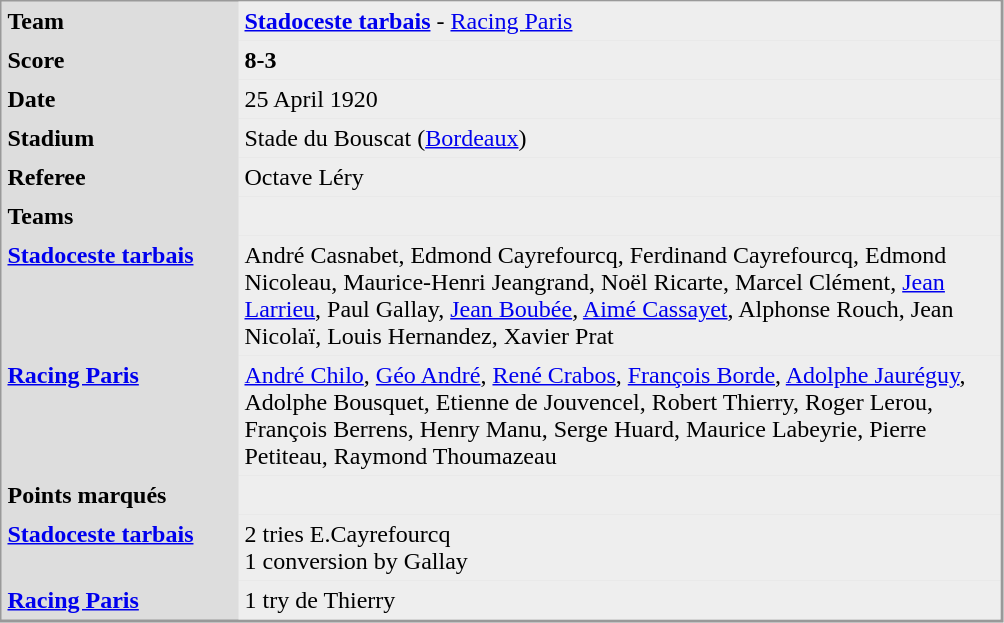<table align="left" cellpadding="4" cellspacing="0"  style="margin: 0 0 0 0; border: 1px solid #999; border-right-width: 2px; border-bottom-width: 2px; background-color: #DDDDDD">
<tr>
<td width="150" valign="top"><strong>Team</strong></td>
<td width="500" bgcolor=#EEEEEE><strong><a href='#'>Stadoceste tarbais</a></strong> - <a href='#'>Racing Paris</a></td>
</tr>
<tr>
<td valign="top"><strong>Score</strong></td>
<td bgcolor=#EEEEEE><strong>8-3</strong></td>
</tr>
<tr>
<td valign="top"><strong>Date</strong></td>
<td bgcolor=#EEEEEE>25 April 1920</td>
</tr>
<tr>
<td valign="top"><strong>Stadium</strong></td>
<td bgcolor=#EEEEEE>Stade du Bouscat (<a href='#'>Bordeaux</a>)</td>
</tr>
<tr>
<td valign="top"><strong>Referee</strong></td>
<td bgcolor=#EEEEEE>Octave Léry</td>
</tr>
<tr>
<td valign="top"><strong>Teams</strong></td>
<td bgcolor=#EEEEEE></td>
</tr>
<tr>
<td valign="top"><strong> <a href='#'>Stadoceste tarbais</a> </strong></td>
<td bgcolor=#EEEEEE>André Casnabet, Edmond Cayrefourcq, Ferdinand Cayrefourcq, Edmond Nicoleau, Maurice-Henri Jeangrand, Noël Ricarte, Marcel Clément, <a href='#'>Jean Larrieu</a>, Paul Gallay, <a href='#'>Jean Boubée</a>, <a href='#'>Aimé Cassayet</a>, Alphonse Rouch, Jean Nicolaï, Louis Hernandez, Xavier Prat</td>
</tr>
<tr>
<td valign="top"><strong><a href='#'>Racing Paris</a></strong></td>
<td bgcolor=#EEEEEE><a href='#'>André Chilo</a>, <a href='#'>Géo André</a>, <a href='#'>René Crabos</a>, <a href='#'>François Borde</a>, <a href='#'>Adolphe Jauréguy</a>, Adolphe Bousquet, Etienne de Jouvencel, Robert Thierry, Roger Lerou, François Berrens, Henry Manu, Serge Huard, Maurice Labeyrie, Pierre Petiteau, Raymond Thoumazeau</td>
</tr>
<tr>
<td valign="top"><strong>Points marqués</strong></td>
<td bgcolor=#EEEEEE></td>
</tr>
<tr>
<td valign="top"><strong> <a href='#'>Stadoceste tarbais</a></strong></td>
<td bgcolor=#EEEEEE>2 tries E.Cayrefourcq<br>1 conversion by Gallay</td>
</tr>
<tr>
<td valign="top"><strong><a href='#'>Racing Paris</a></strong></td>
<td bgcolor=#EEEEEE>1 try de Thierry</td>
</tr>
</table>
